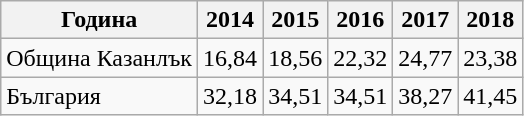<table class="wikitable sortable">
<tr>
<th>Година</th>
<th>2014</th>
<th>2015</th>
<th>2016</th>
<th>2017</th>
<th>2018</th>
</tr>
<tr>
<td>Община Казанлък</td>
<td>16,84</td>
<td>18,56</td>
<td>22,32</td>
<td>24,77</td>
<td>23,38</td>
</tr>
<tr>
<td>България</td>
<td>32,18</td>
<td>34,51</td>
<td>34,51</td>
<td>38,27</td>
<td>41,45</td>
</tr>
</table>
